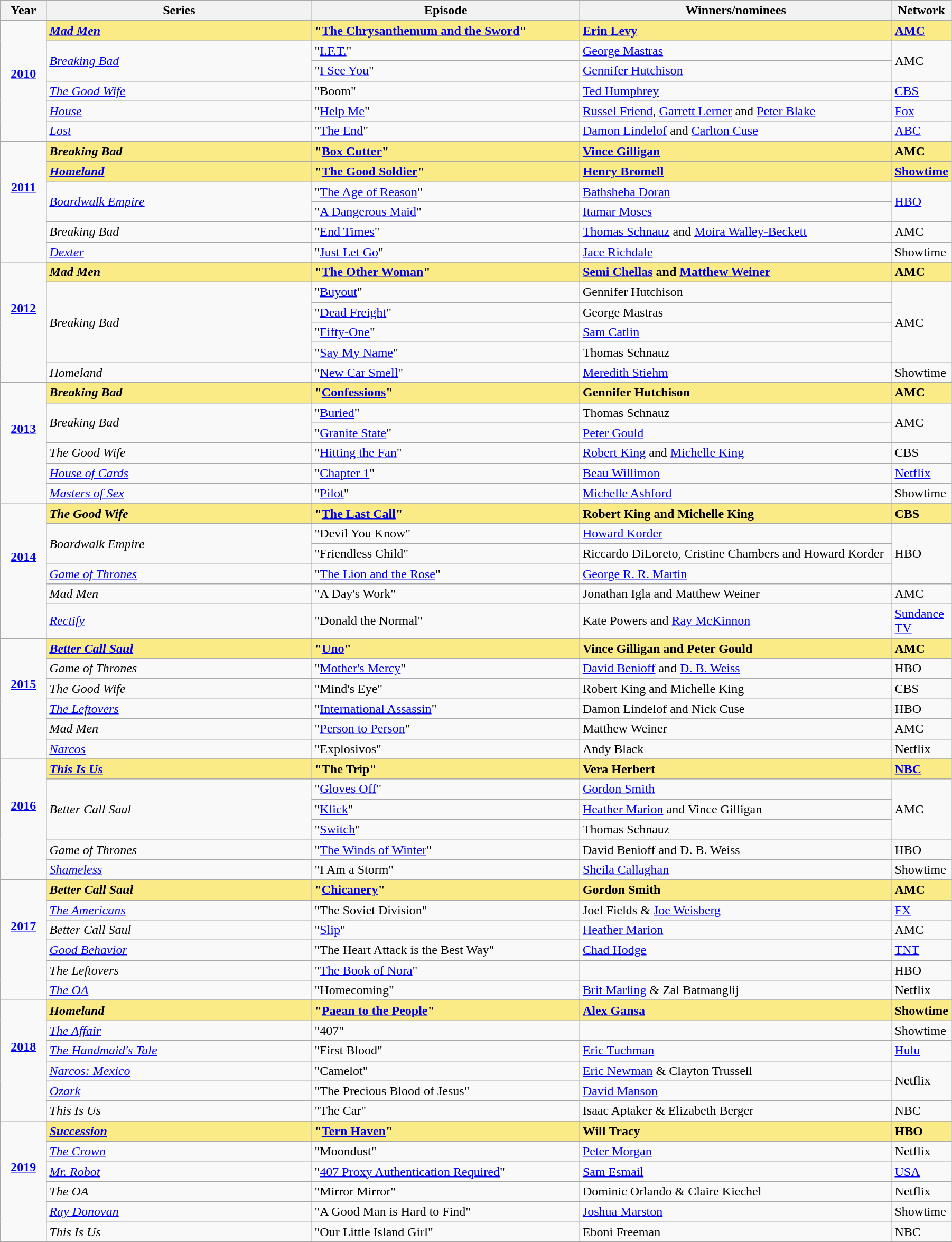<table class="wikitable" width="95%" cellpadding="4">
<tr>
<th width="5%">Year</th>
<th width="30%">Series</th>
<th width="30%">Episode</th>
<th width="40%">Winners/nominees</th>
<th width="10%">Network</th>
</tr>
<tr>
<td rowspan=7 style="text-align:center"><strong><a href='#'>2010</a></strong><br> <br></td>
</tr>
<tr style="background:#FAEB86">
<td><strong><em><a href='#'>Mad Men</a></em></strong></td>
<td><strong>"<a href='#'>The Chrysanthemum and the Sword</a>"</strong></td>
<td><strong><a href='#'>Erin Levy</a></strong></td>
<td><strong><a href='#'>AMC</a></strong></td>
</tr>
<tr>
<td rowspan=2><em><a href='#'>Breaking Bad</a></em></td>
<td>"<a href='#'>I.F.T.</a>"</td>
<td><a href='#'>George Mastras</a></td>
<td rowspan=2>AMC</td>
</tr>
<tr>
<td>"<a href='#'>I See You</a>"</td>
<td><a href='#'>Gennifer Hutchison</a></td>
</tr>
<tr>
<td><em><a href='#'>The Good Wife</a></em></td>
<td>"Boom"</td>
<td><a href='#'>Ted Humphrey</a></td>
<td><a href='#'>CBS</a></td>
</tr>
<tr>
<td><em><a href='#'>House</a></em></td>
<td>"<a href='#'>Help Me</a>"</td>
<td><a href='#'>Russel Friend</a>, <a href='#'>Garrett Lerner</a> and <a href='#'>Peter Blake</a></td>
<td><a href='#'>Fox</a></td>
</tr>
<tr>
<td><em><a href='#'>Lost</a></em></td>
<td>"<a href='#'>The End</a>"</td>
<td><a href='#'>Damon Lindelof</a> and <a href='#'>Carlton Cuse</a></td>
<td><a href='#'>ABC</a></td>
</tr>
<tr>
<td rowspan=7 style="text-align:center"><strong><a href='#'>2011</a></strong><br><br><br></td>
</tr>
<tr style="background:#FAEB86">
<td><strong><em>Breaking Bad</em></strong></td>
<td><strong>"<a href='#'>Box Cutter</a>"</strong></td>
<td><strong><a href='#'>Vince Gilligan</a></strong></td>
<td><strong>AMC</strong></td>
</tr>
<tr style="background:#FAEB86;">
<td><strong><em><a href='#'>Homeland</a></em></strong></td>
<td><strong>"<a href='#'>The Good Soldier</a>"</strong></td>
<td><strong><a href='#'>Henry Bromell</a></strong></td>
<td><strong><a href='#'>Showtime</a></strong></td>
</tr>
<tr>
<td rowspan=2><em><a href='#'>Boardwalk Empire</a></em></td>
<td>"<a href='#'>The Age of Reason</a>"</td>
<td><a href='#'>Bathsheba Doran</a></td>
<td rowspan=2><a href='#'>HBO</a></td>
</tr>
<tr>
<td>"<a href='#'>A Dangerous Maid</a>"</td>
<td><a href='#'>Itamar Moses</a></td>
</tr>
<tr>
<td><em>Breaking Bad</em></td>
<td>"<a href='#'>End Times</a>"</td>
<td><a href='#'>Thomas Schnauz</a> and <a href='#'>Moira Walley-Beckett</a></td>
<td>AMC</td>
</tr>
<tr>
<td><em><a href='#'>Dexter</a></em></td>
<td>"<a href='#'>Just Let Go</a>"</td>
<td><a href='#'>Jace Richdale</a></td>
<td>Showtime</td>
</tr>
<tr>
<td rowspan=7 style="text-align:center"><strong><a href='#'>2012</a></strong><br><br><br></td>
</tr>
<tr style="background:#FAEB86">
<td><strong><em>Mad Men</em></strong></td>
<td><strong>"<a href='#'>The Other Woman</a>"</strong></td>
<td><strong><a href='#'>Semi Chellas</a> and <a href='#'>Matthew Weiner</a></strong></td>
<td><strong>AMC</strong></td>
</tr>
<tr>
<td rowspan=4><em>Breaking Bad</em></td>
<td>"<a href='#'>Buyout</a>"</td>
<td>Gennifer Hutchison</td>
<td rowspan=4>AMC</td>
</tr>
<tr>
<td>"<a href='#'>Dead Freight</a>"</td>
<td>George Mastras</td>
</tr>
<tr>
<td>"<a href='#'>Fifty-One</a>"</td>
<td><a href='#'>Sam Catlin</a></td>
</tr>
<tr>
<td>"<a href='#'>Say My Name</a>"</td>
<td>Thomas Schnauz</td>
</tr>
<tr>
<td><em>Homeland</em></td>
<td>"<a href='#'>New Car Smell</a>"</td>
<td><a href='#'>Meredith Stiehm</a></td>
<td>Showtime</td>
</tr>
<tr>
<td rowspan=7 style="text-align:center"><strong><a href='#'>2013</a></strong><br><br><br></td>
</tr>
<tr style="background:#FAEB86;">
<td><strong><em>Breaking Bad</em></strong></td>
<td><strong>"<a href='#'>Confessions</a>"</strong></td>
<td><strong>Gennifer Hutchison</strong></td>
<td><strong>AMC</strong></td>
</tr>
<tr>
<td rowspan=2><em>Breaking Bad</em></td>
<td>"<a href='#'>Buried</a>"</td>
<td>Thomas Schnauz</td>
<td rowspan=2>AMC</td>
</tr>
<tr>
<td>"<a href='#'>Granite State</a>"</td>
<td><a href='#'>Peter Gould</a></td>
</tr>
<tr>
<td><em>The Good Wife</em></td>
<td>"<a href='#'>Hitting the Fan</a>"</td>
<td><a href='#'>Robert King</a> and <a href='#'>Michelle King</a></td>
<td>CBS</td>
</tr>
<tr>
<td><em><a href='#'>House of Cards</a></em></td>
<td>"<a href='#'>Chapter 1</a>"</td>
<td><a href='#'>Beau Willimon</a></td>
<td><a href='#'>Netflix</a></td>
</tr>
<tr>
<td><em><a href='#'>Masters of Sex</a></em></td>
<td>"<a href='#'>Pilot</a>"</td>
<td><a href='#'>Michelle Ashford</a></td>
<td>Showtime</td>
</tr>
<tr>
<td rowspan=7 style="text-align:center"><strong><a href='#'>2014</a></strong><br><br><br></td>
</tr>
<tr style="background:#FAEB86;">
<td><strong><em>The Good Wife</em></strong></td>
<td><strong>"<a href='#'>The Last Call</a>"</strong></td>
<td><strong>Robert King and Michelle King</strong></td>
<td><strong>CBS</strong></td>
</tr>
<tr>
<td rowspan=2><em>Boardwalk Empire</em></td>
<td>"Devil You Know"</td>
<td><a href='#'>Howard Korder</a></td>
<td rowspan=3>HBO</td>
</tr>
<tr>
<td>"Friendless Child"</td>
<td>Riccardo DiLoreto, Cristine Chambers and Howard Korder</td>
</tr>
<tr>
<td><em><a href='#'>Game of Thrones</a></em></td>
<td>"<a href='#'>The Lion and the Rose</a>"</td>
<td><a href='#'>George R. R. Martin</a></td>
</tr>
<tr>
<td><em>Mad Men</em></td>
<td>"A Day's Work"</td>
<td>Jonathan Igla and Matthew Weiner</td>
<td>AMC</td>
</tr>
<tr>
<td><em><a href='#'>Rectify</a></em></td>
<td>"Donald the Normal"</td>
<td>Kate Powers and <a href='#'>Ray McKinnon</a></td>
<td><a href='#'>Sundance TV</a></td>
</tr>
<tr>
<td rowspan=7 style="text-align:center"><strong><a href='#'>2015</a></strong><br><br><br></td>
</tr>
<tr style="background:#FAEB86;">
<td><strong><em><a href='#'>Better Call Saul</a></em></strong></td>
<td><strong>"<a href='#'>Uno</a>"</strong></td>
<td><strong>Vince Gilligan and Peter Gould</strong></td>
<td><strong>AMC</strong></td>
</tr>
<tr>
<td><em>Game of Thrones</em></td>
<td>"<a href='#'>Mother's Mercy</a>"</td>
<td><a href='#'>David Benioff</a> and <a href='#'>D. B. Weiss</a></td>
<td>HBO</td>
</tr>
<tr>
<td><em>The Good Wife</em></td>
<td>"Mind's Eye"</td>
<td>Robert King and Michelle King</td>
<td>CBS</td>
</tr>
<tr>
<td><em><a href='#'>The Leftovers</a></em></td>
<td>"<a href='#'>International Assassin</a>"</td>
<td>Damon Lindelof and Nick Cuse</td>
<td>HBO</td>
</tr>
<tr>
<td><em>Mad Men</em></td>
<td>"<a href='#'>Person to Person</a>"</td>
<td>Matthew Weiner</td>
<td>AMC</td>
</tr>
<tr>
<td><em><a href='#'>Narcos</a></em></td>
<td>"Explosivos"</td>
<td>Andy Black</td>
<td>Netflix</td>
</tr>
<tr>
<td rowspan=7 style="text-align:center"><strong><a href='#'>2016</a></strong><br><br><br></td>
</tr>
<tr style="background:#FAEB86;">
<td><strong><em><a href='#'>This Is Us</a></em></strong></td>
<td><strong>"The Trip"</strong></td>
<td><strong>Vera Herbert</strong></td>
<td><strong><a href='#'>NBC</a></strong></td>
</tr>
<tr>
<td rowspan=3><em>Better Call Saul</em></td>
<td>"<a href='#'>Gloves Off</a>"</td>
<td><a href='#'>Gordon Smith</a></td>
<td rowspan=3>AMC</td>
</tr>
<tr>
<td>"<a href='#'>Klick</a>"</td>
<td><a href='#'>Heather Marion</a> and Vince Gilligan</td>
</tr>
<tr>
<td>"<a href='#'>Switch</a>"</td>
<td>Thomas Schnauz</td>
</tr>
<tr>
<td><em>Game of Thrones</em></td>
<td>"<a href='#'>The Winds of Winter</a>"</td>
<td>David Benioff and D. B. Weiss</td>
<td>HBO</td>
</tr>
<tr>
<td><em><a href='#'>Shameless</a></em></td>
<td>"I Am a Storm"</td>
<td><a href='#'>Sheila Callaghan</a></td>
<td>Showtime</td>
</tr>
<tr>
<td rowspan=7 style="text-align:center"><strong><a href='#'>2017</a></strong><br><br><br></td>
</tr>
<tr style="background:#FAEB86;">
<td><strong><em>Better Call Saul</em></strong></td>
<td><strong>"<a href='#'>Chicanery</a>"</strong></td>
<td><strong>Gordon Smith</strong></td>
<td><strong>AMC</strong></td>
</tr>
<tr>
<td><em><a href='#'>The Americans</a></em></td>
<td>"The Soviet Division"</td>
<td>Joel Fields & <a href='#'>Joe Weisberg</a></td>
<td><a href='#'>FX</a></td>
</tr>
<tr>
<td><em>Better Call Saul</em></td>
<td>"<a href='#'>Slip</a>"</td>
<td><a href='#'>Heather Marion</a></td>
<td>AMC</td>
</tr>
<tr>
<td><em><a href='#'>Good Behavior</a></em></td>
<td>"The Heart Attack is the Best Way"</td>
<td><a href='#'>Chad Hodge</a></td>
<td><a href='#'>TNT</a></td>
</tr>
<tr>
<td><em>The Leftovers</em></td>
<td>"<a href='#'>The Book of Nora</a>"</td>
<td></td>
<td>HBO</td>
</tr>
<tr>
<td><em><a href='#'>The OA</a></em></td>
<td>"Homecoming"</td>
<td><a href='#'>Brit Marling</a> & Zal Batmanglij</td>
<td>Netflix</td>
</tr>
<tr>
<td rowspan=7 style="text-align:center"><strong><a href='#'>2018</a></strong><br><br><br></td>
</tr>
<tr style="background:#FAEB86;">
<td><strong><em>Homeland</em></strong></td>
<td><strong>"<a href='#'>Paean to the People</a>"</strong></td>
<td><strong><a href='#'>Alex Gansa</a></strong></td>
<td><strong>Showtime</strong></td>
</tr>
<tr>
<td><em><a href='#'>The Affair</a></em></td>
<td>"407"</td>
<td></td>
<td>Showtime</td>
</tr>
<tr>
<td><em><a href='#'>The Handmaid's Tale</a></em></td>
<td>"First Blood"</td>
<td><a href='#'>Eric Tuchman</a></td>
<td><a href='#'>Hulu</a></td>
</tr>
<tr>
<td><em><a href='#'>Narcos: Mexico</a></em></td>
<td>"Camelot"</td>
<td><a href='#'>Eric Newman</a> & Clayton Trussell</td>
<td rowspan=2>Netflix</td>
</tr>
<tr>
<td><em><a href='#'>Ozark</a></em></td>
<td>"The Precious Blood of Jesus"</td>
<td><a href='#'>David Manson</a></td>
</tr>
<tr>
<td><em>This Is Us</em></td>
<td>"The Car"</td>
<td>Isaac Aptaker & Elizabeth Berger</td>
<td>NBC</td>
</tr>
<tr>
<td rowspan=7 style="text-align:center"><strong><a href='#'>2019</a></strong><br><br><br></td>
</tr>
<tr style="background:#FAEB86;">
<td><strong><em><a href='#'>Succession</a></em></strong></td>
<td><strong>"<a href='#'>Tern Haven</a>"</strong></td>
<td><strong>Will Tracy</strong></td>
<td><strong>HBO</strong></td>
</tr>
<tr>
<td><em><a href='#'>The Crown</a></em></td>
<td>"Moondust"</td>
<td><a href='#'>Peter Morgan</a></td>
<td>Netflix</td>
</tr>
<tr>
<td><em><a href='#'>Mr. Robot</a></em></td>
<td>"<a href='#'>407 Proxy Authentication Required</a>"</td>
<td><a href='#'>Sam Esmail</a></td>
<td><a href='#'>USA</a></td>
</tr>
<tr>
<td><em>The OA</em></td>
<td>"Mirror Mirror"</td>
<td>Dominic Orlando & Claire Kiechel</td>
<td>Netflix</td>
</tr>
<tr>
<td><em><a href='#'>Ray Donovan</a></em></td>
<td>"A Good Man is Hard to Find"</td>
<td><a href='#'>Joshua Marston</a></td>
<td>Showtime</td>
</tr>
<tr>
<td><em>This Is Us</em></td>
<td>"Our Little Island Girl"</td>
<td>Eboni Freeman</td>
<td>NBC</td>
</tr>
</table>
